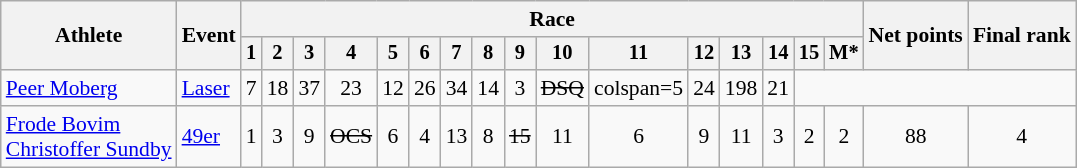<table class="wikitable" style="font-size:90%">
<tr>
<th rowspan=2>Athlete</th>
<th rowspan=2>Event</th>
<th colspan=16>Race</th>
<th rowspan=2>Net points</th>
<th rowspan=2>Final rank</th>
</tr>
<tr style="font-size:95%">
<th>1</th>
<th>2</th>
<th>3</th>
<th>4</th>
<th>5</th>
<th>6</th>
<th>7</th>
<th>8</th>
<th>9</th>
<th>10</th>
<th>11</th>
<th>12</th>
<th>13</th>
<th>14</th>
<th>15</th>
<th>M*</th>
</tr>
<tr align=center>
<td align=left><a href='#'>Peer Moberg</a></td>
<td align=left><a href='#'>Laser</a></td>
<td>7</td>
<td>18</td>
<td>37</td>
<td>23</td>
<td>12</td>
<td>26</td>
<td>34</td>
<td>14</td>
<td>3</td>
<td><s>DSQ</s></td>
<td>colspan=5 </td>
<td>24</td>
<td>198</td>
<td>21</td>
</tr>
<tr align=center>
<td align=left><a href='#'>Frode Bovim</a><br><a href='#'>Christoffer Sundby</a></td>
<td align=left><a href='#'>49er</a></td>
<td>1</td>
<td>3</td>
<td>9</td>
<td><s>OCS</s></td>
<td>6</td>
<td>4</td>
<td>13</td>
<td>8</td>
<td><s>15</s></td>
<td>11</td>
<td>6</td>
<td>9</td>
<td>11</td>
<td>3</td>
<td>2</td>
<td>2</td>
<td>88</td>
<td>4</td>
</tr>
</table>
